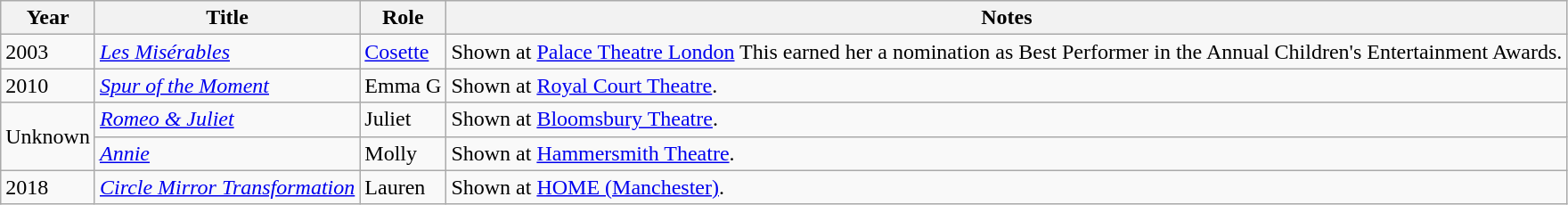<table class="wikitable sortable">
<tr>
<th>Year</th>
<th>Title</th>
<th>Role</th>
<th>Notes</th>
</tr>
<tr>
<td>2003</td>
<td><em><a href='#'>Les Misérables</a></em></td>
<td><a href='#'>Cosette</a></td>
<td>Shown at <a href='#'>Palace Theatre London</a> This earned her a nomination as Best Performer in the Annual Children's Entertainment Awards.</td>
</tr>
<tr>
<td>2010</td>
<td><em><a href='#'>Spur of the Moment</a></em></td>
<td>Emma G</td>
<td>Shown at <a href='#'>Royal Court Theatre</a>.</td>
</tr>
<tr>
<td rowspan="2">Unknown</td>
<td><em><a href='#'>Romeo & Juliet</a></em></td>
<td>Juliet</td>
<td>Shown at <a href='#'>Bloomsbury Theatre</a>.</td>
</tr>
<tr>
<td><em><a href='#'>Annie</a></em></td>
<td>Molly</td>
<td>Shown at <a href='#'>Hammersmith Theatre</a>.</td>
</tr>
<tr>
<td>2018</td>
<td><em><a href='#'>Circle Mirror Transformation</a></em></td>
<td>Lauren</td>
<td>Shown at <a href='#'>HOME (Manchester)</a>.</td>
</tr>
</table>
